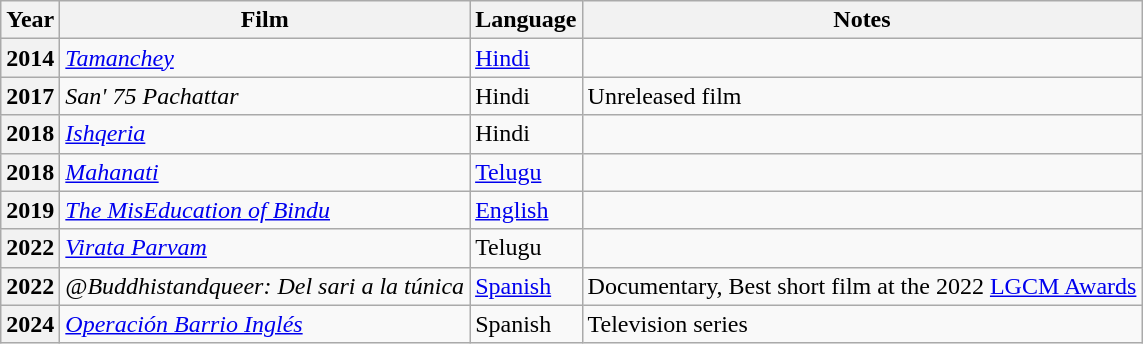<table class="wikitable sortable">
<tr>
<th scope="col">Year</th>
<th scope="col">Film</th>
<th scope="col">Language</th>
<th scope="col">Notes</th>
</tr>
<tr>
<th>2014</th>
<td><em><a href='#'>Tamanchey</a></em></td>
<td><a href='#'>Hindi</a></td>
<td></td>
</tr>
<tr>
<th>2017</th>
<td><em>San' 75 Pachattar</em></td>
<td>Hindi</td>
<td>Unreleased film</td>
</tr>
<tr>
<th>2018</th>
<td><em><a href='#'>Ishqeria</a></em></td>
<td>Hindi</td>
<td></td>
</tr>
<tr>
<th scope="row">2018</th>
<td><em><a href='#'>Mahanati</a></em></td>
<td><a href='#'>Telugu</a></td>
<td></td>
</tr>
<tr>
<th>2019</th>
<td><em><a href='#'>The MisEducation of Bindu</a></em></td>
<td><a href='#'>English</a></td>
<td></td>
</tr>
<tr>
<th>2022</th>
<td><em><a href='#'>Virata Parvam</a></em></td>
<td>Telugu</td>
<td></td>
</tr>
<tr>
<th>2022</th>
<td><em>@Buddhistandqueer: Del sari a la túnica</em></td>
<td><a href='#'>Spanish</a></td>
<td>Documentary, Best short film at the 2022 <a href='#'>LGCM Awards</a></td>
</tr>
<tr>
<th>2024</th>
<td><em><a href='#'>Operación Barrio Inglés</a></em></td>
<td>Spanish</td>
<td>Television series</td>
</tr>
</table>
